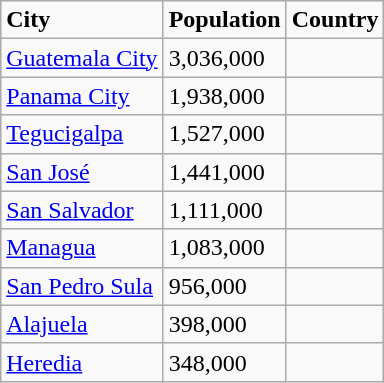<table class="sortable wikitable" style="margin: 1em 1em 1em 0; background: #f9f9f9; border: 1px #aaa solid; border-collapse: collapse">
<tr>
<td><strong>City</strong></td>
<td><strong>Population</strong></td>
<td><strong>Country</strong></td>
</tr>
<tr style="vertical-align: top; text-align: left;">
<td><a href='#'>Guatemala City</a></td>
<td>3,036,000</td>
<td></td>
</tr>
<tr style="vertical-align: top; text-align: left;">
<td><a href='#'>Panama City</a></td>
<td>1,938,000</td>
<td></td>
</tr>
<tr style="vertical-align: top; text-align: left;">
<td><a href='#'>Tegucigalpa</a></td>
<td>1,527,000</td>
<td></td>
</tr>
<tr style="vertical-align: top; text-align: left;">
<td><a href='#'>San José</a></td>
<td>1,441,000</td>
<td></td>
</tr>
<tr style="vertical-align: top; text-align: left;">
<td><a href='#'>San Salvador</a></td>
<td>1,111,000</td>
<td></td>
</tr>
<tr style="vertical-align: top; text-align: left;">
<td><a href='#'>Managua</a></td>
<td>1,083,000</td>
<td></td>
</tr>
<tr style="vertical-align: top; text-align: left;">
<td><a href='#'>San Pedro Sula</a></td>
<td>956,000</td>
<td></td>
</tr>
<tr style="vertical-align: top; text-align: left;">
<td><a href='#'>Alajuela</a></td>
<td>398,000</td>
<td></td>
</tr>
<tr style="vertical-align: top; text-align: left;">
<td><a href='#'>Heredia</a></td>
<td>348,000</td>
<td></td>
</tr>
</table>
